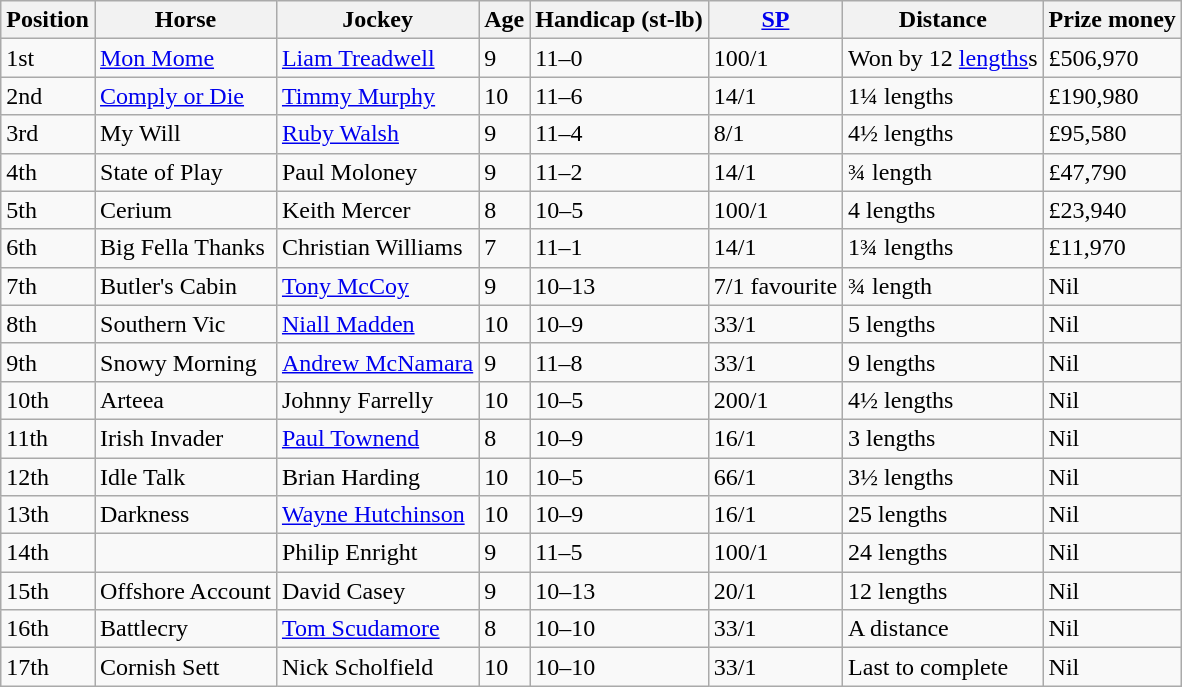<table class="wikitable sortable">
<tr>
<th>Position</th>
<th>Horse</th>
<th>Jockey</th>
<th>Age</th>
<th>Handicap (st-lb)</th>
<th><a href='#'>SP</a></th>
<th>Distance</th>
<th>Prize money</th>
</tr>
<tr>
<td>1st</td>
<td><a href='#'>Mon Mome</a></td>
<td><a href='#'>Liam Treadwell</a></td>
<td>9</td>
<td>11–0</td>
<td>100/1</td>
<td>Won by 12 <a href='#'>lengths</a>s</td>
<td>£506,970</td>
</tr>
<tr>
<td>2nd</td>
<td><a href='#'>Comply or Die</a></td>
<td><a href='#'>Timmy Murphy</a></td>
<td>10</td>
<td>11–6</td>
<td>14/1</td>
<td>1¼ lengths</td>
<td>£190,980</td>
</tr>
<tr>
<td>3rd</td>
<td>My Will</td>
<td><a href='#'>Ruby Walsh</a></td>
<td>9</td>
<td>11–4</td>
<td>8/1</td>
<td>4½ lengths</td>
<td>£95,580</td>
</tr>
<tr>
<td>4th</td>
<td>State of Play</td>
<td>Paul Moloney</td>
<td>9</td>
<td>11–2</td>
<td>14/1</td>
<td>¾ length</td>
<td>£47,790</td>
</tr>
<tr>
<td>5th</td>
<td>Cerium</td>
<td>Keith Mercer</td>
<td>8</td>
<td>10–5</td>
<td>100/1</td>
<td>4 lengths</td>
<td>£23,940</td>
</tr>
<tr>
<td>6th</td>
<td>Big Fella Thanks</td>
<td>Christian Williams</td>
<td>7</td>
<td>11–1</td>
<td>14/1</td>
<td>1¾ lengths</td>
<td>£11,970</td>
</tr>
<tr>
<td>7th</td>
<td>Butler's Cabin</td>
<td><a href='#'>Tony McCoy</a></td>
<td>9</td>
<td>10–13</td>
<td>7/1 favourite</td>
<td>¾ length</td>
<td>Nil</td>
</tr>
<tr>
<td>8th</td>
<td>Southern Vic</td>
<td><a href='#'>Niall Madden</a></td>
<td>10</td>
<td>10–9</td>
<td>33/1</td>
<td>5 lengths</td>
<td>Nil</td>
</tr>
<tr>
<td>9th</td>
<td>Snowy Morning</td>
<td><a href='#'>Andrew McNamara</a></td>
<td>9</td>
<td>11–8</td>
<td>33/1</td>
<td>9 lengths</td>
<td>Nil</td>
</tr>
<tr>
<td>10th</td>
<td>Arteea</td>
<td>Johnny Farrelly</td>
<td>10</td>
<td>10–5</td>
<td>200/1</td>
<td>4½ lengths</td>
<td>Nil</td>
</tr>
<tr>
<td>11th</td>
<td>Irish Invader</td>
<td><a href='#'>Paul Townend</a></td>
<td>8</td>
<td>10–9</td>
<td>16/1</td>
<td>3 lengths</td>
<td>Nil</td>
</tr>
<tr>
<td>12th</td>
<td>Idle Talk</td>
<td>Brian Harding</td>
<td>10</td>
<td>10–5</td>
<td>66/1</td>
<td>3½ lengths</td>
<td>Nil</td>
</tr>
<tr>
<td>13th</td>
<td>Darkness</td>
<td><a href='#'>Wayne Hutchinson</a></td>
<td>10</td>
<td>10–9</td>
<td>16/1</td>
<td>25 lengths</td>
<td>Nil</td>
</tr>
<tr>
<td>14th</td>
<td></td>
<td>Philip Enright</td>
<td>9</td>
<td>11–5</td>
<td>100/1</td>
<td>24 lengths</td>
<td>Nil</td>
</tr>
<tr>
<td>15th</td>
<td>Offshore Account</td>
<td>David Casey</td>
<td>9</td>
<td>10–13</td>
<td>20/1</td>
<td>12 lengths</td>
<td>Nil</td>
</tr>
<tr>
<td>16th</td>
<td>Battlecry</td>
<td><a href='#'>Tom Scudamore</a></td>
<td>8</td>
<td>10–10</td>
<td>33/1</td>
<td>A distance</td>
<td>Nil</td>
</tr>
<tr>
<td>17th</td>
<td>Cornish Sett</td>
<td>Nick Scholfield</td>
<td>10</td>
<td>10–10</td>
<td>33/1</td>
<td>Last to complete</td>
<td>Nil</td>
</tr>
</table>
